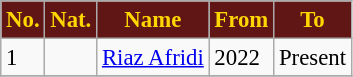<table class="wikitable"  style="font-size:95%">
<tr>
<th style="background:#601615; color:gold; text-align:center;">No.</th>
<th style="background:#601615; color:gold; text-align:center;">Nat.</th>
<th style="background:#601615; color:gold; text-align:center;">Name</th>
<th style="background:#601615; color:gold; text-align:center;">From</th>
<th style="background:#601615; color:gold; text-align:center;">To</th>
</tr>
<tr>
<td>1</td>
<td></td>
<td><a href='#'>Riaz Afridi</a></td>
<td>2022</td>
<td>Present</td>
</tr>
<tr>
</tr>
</table>
